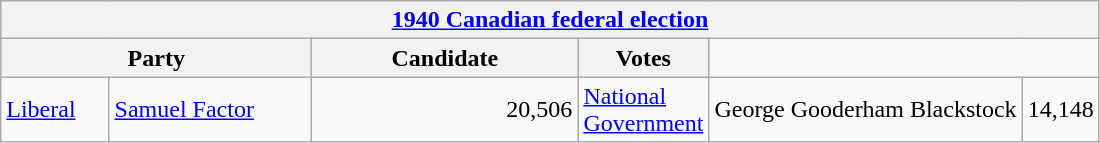<table class="wikitable">
<tr style="background:#e9e9e9;">
<th colspan="6"><a href='#'>1940 Canadian federal election</a></th>
</tr>
<tr style="background:#e9e9e9;">
<th colspan="2" style="width: 200px">Party</th>
<th style="width: 170px">Candidate</th>
<th style="width: 40px">Votes</th>
</tr>
<tr>
<td><a href='#'>Liberal</a></td>
<td><a href='#'>Samuel Factor</a></td>
<td align="right">20,506<br></td>
<td><a href='#'>National Government</a></td>
<td>George Gooderham Blackstock</td>
<td align="right">14,148<br></td>
</tr>
</table>
